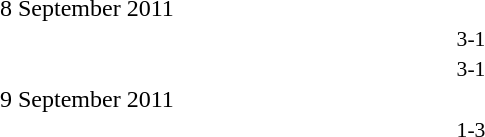<table style="width:50%;" cellspacing="1">
<tr>
<th width=15%></th>
<th width=10%></th>
<th width=15%></th>
</tr>
<tr>
<td>8 September 2011</td>
</tr>
<tr style=font-size:90%>
<td align=right></td>
<td align=center>3-1</td>
<td></td>
</tr>
<tr style=font-size:90%>
<td align=right></td>
<td align=center>3-1</td>
<td></td>
</tr>
<tr>
<td>9 September 2011</td>
</tr>
<tr style=font-size:90%>
<td align=right></td>
<td align=center>1-3</td>
<td></td>
</tr>
</table>
